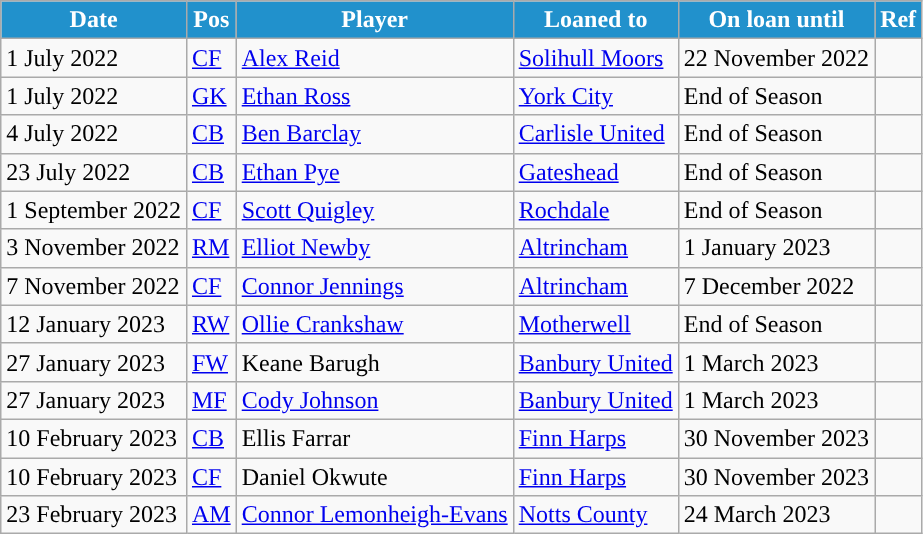<table class="wikitable plainrowheaders sortable">
<tr>
<th style="background:#2191CC; color:#ffffff; ">Date</th>
<th style="background:#2191CC; color:#ffffff; ">Pos</th>
<th style="background:#2191CC; color:#ffffff; ">Player</th>
<th style="background:#2191CC; color:#ffffff; ">Loaned to</th>
<th style="background:#2191CC; color:#ffffff; ">On loan until</th>
<th style="background:#2191CC; color:#ffffff; ">Ref</th>
</tr>
<tr>
<td>1 July 2022</td>
<td><a href='#'>CF</a></td>
<td> <a href='#'>Alex Reid</a></td>
<td> <a href='#'>Solihull Moors</a></td>
<td>22 November 2022</td>
<td></td>
</tr>
<tr>
<td>1 July 2022</td>
<td><a href='#'>GK</a></td>
<td> <a href='#'>Ethan Ross</a></td>
<td> <a href='#'>York City</a></td>
<td>End of Season</td>
<td></td>
</tr>
<tr>
<td>4 July 2022</td>
<td><a href='#'>CB</a></td>
<td> <a href='#'>Ben Barclay</a></td>
<td> <a href='#'>Carlisle United</a></td>
<td>End of Season</td>
<td></td>
</tr>
<tr>
<td>23 July 2022</td>
<td><a href='#'>CB</a></td>
<td> <a href='#'>Ethan Pye</a></td>
<td> <a href='#'>Gateshead</a></td>
<td>End of Season</td>
<td></td>
</tr>
<tr>
<td>1 September 2022</td>
<td><a href='#'>CF</a></td>
<td> <a href='#'>Scott Quigley</a></td>
<td> <a href='#'>Rochdale</a></td>
<td>End of Season</td>
<td></td>
</tr>
<tr>
<td>3 November 2022</td>
<td><a href='#'>RM</a></td>
<td> <a href='#'>Elliot Newby</a></td>
<td> <a href='#'>Altrincham</a></td>
<td>1 January 2023</td>
<td></td>
</tr>
<tr>
<td>7 November 2022</td>
<td><a href='#'>CF</a></td>
<td> <a href='#'>Connor Jennings</a></td>
<td> <a href='#'>Altrincham</a></td>
<td>7 December 2022</td>
<td></td>
</tr>
<tr>
<td>12 January 2023</td>
<td><a href='#'>RW</a></td>
<td> <a href='#'>Ollie Crankshaw</a></td>
<td> <a href='#'>Motherwell</a></td>
<td>End of Season</td>
<td></td>
</tr>
<tr>
<td>27 January 2023</td>
<td><a href='#'>FW</a></td>
<td> Keane Barugh</td>
<td> <a href='#'>Banbury United</a></td>
<td>1 March 2023</td>
<td></td>
</tr>
<tr>
<td>27 January 2023</td>
<td><a href='#'>MF</a></td>
<td> <a href='#'>Cody Johnson</a></td>
<td> <a href='#'>Banbury United</a></td>
<td>1 March 2023</td>
<td></td>
</tr>
<tr>
<td>10 February 2023</td>
<td><a href='#'>CB</a></td>
<td> Ellis Farrar</td>
<td> <a href='#'>Finn Harps</a></td>
<td>30 November 2023</td>
<td></td>
</tr>
<tr>
<td>10 February 2023</td>
<td><a href='#'>CF</a></td>
<td> Daniel Okwute</td>
<td> <a href='#'>Finn Harps</a></td>
<td>30 November 2023</td>
<td></td>
</tr>
<tr>
<td>23 February 2023</td>
<td><a href='#'>AM</a></td>
<td> <a href='#'>Connor Lemonheigh-Evans</a></td>
<td> <a href='#'>Notts County</a></td>
<td>24 March 2023</td>
<td></td>
</tr>
</table>
